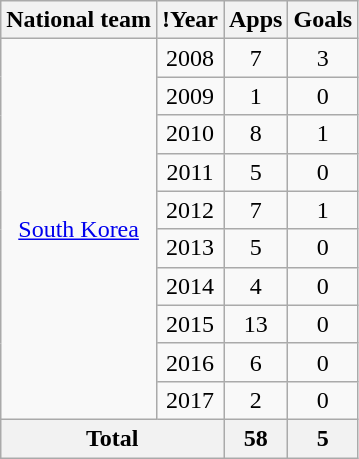<table class="wikitable" style="text-align:center">
<tr>
<th>National team</th>
<th>!Year</th>
<th>Apps</th>
<th>Goals</th>
</tr>
<tr>
<td rowspan=10><a href='#'>South Korea</a></td>
<td>2008</td>
<td>7</td>
<td>3</td>
</tr>
<tr>
<td>2009</td>
<td>1</td>
<td>0</td>
</tr>
<tr>
<td>2010</td>
<td>8</td>
<td>1</td>
</tr>
<tr>
<td>2011</td>
<td>5</td>
<td>0</td>
</tr>
<tr>
<td>2012</td>
<td>7</td>
<td>1</td>
</tr>
<tr>
<td>2013</td>
<td>5</td>
<td>0</td>
</tr>
<tr>
<td>2014</td>
<td>4</td>
<td>0</td>
</tr>
<tr>
<td>2015</td>
<td>13</td>
<td>0</td>
</tr>
<tr>
<td>2016</td>
<td>6</td>
<td>0</td>
</tr>
<tr>
<td>2017</td>
<td>2</td>
<td>0</td>
</tr>
<tr>
<th colspan="2">Total</th>
<th>58</th>
<th>5</th>
</tr>
</table>
